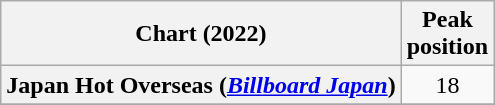<table class="wikitable sortable plainrowheaders" style="text-align:center">
<tr>
<th scope="col">Chart (2022)</th>
<th scope="col">Peak<br>position</th>
</tr>
<tr>
<th scope="row">Japan Hot Overseas (<em><a href='#'>Billboard Japan</a></em>)</th>
<td>18</td>
</tr>
<tr>
</tr>
</table>
